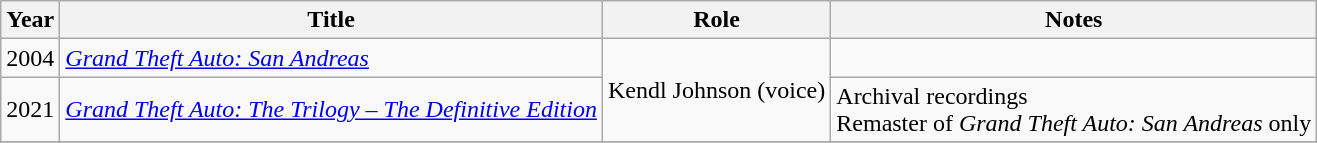<table class="wikitable plainrowheaders sortable" style="margin-right: 0;">
<tr>
<th>Year</th>
<th>Title</th>
<th>Role</th>
<th>Notes</th>
</tr>
<tr>
<td>2004</td>
<td><em><a href='#'>Grand Theft Auto: San Andreas</a></em></td>
<td rowspan="2">Kendl Johnson (voice)</td>
<td></td>
</tr>
<tr>
<td>2021</td>
<td><em><a href='#'>Grand Theft Auto: The Trilogy – The Definitive Edition</a></em></td>
<td>Archival recordings<br>Remaster of <em>Grand Theft Auto: San Andreas</em> only</td>
</tr>
<tr>
</tr>
</table>
